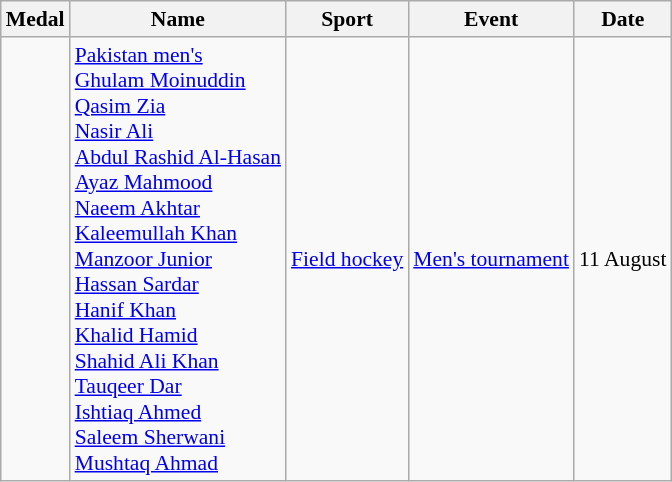<table class="wikitable sortable" style="font-size:90%">
<tr>
<th>Medal</th>
<th>Name</th>
<th>Sport</th>
<th>Event</th>
<th>Date</th>
</tr>
<tr>
<td></td>
<td><a href='#'>Pakistan men's</a><br><a href='#'>Ghulam Moinuddin</a><br><a href='#'>Qasim Zia</a><br><a href='#'>Nasir Ali</a><br><a href='#'>Abdul Rashid Al-Hasan</a><br><a href='#'>Ayaz Mahmood</a><br><a href='#'>Naeem Akhtar</a><br><a href='#'>Kaleemullah Khan</a><br><a href='#'>Manzoor Junior</a><br><a href='#'>Hassan Sardar</a><br><a href='#'>Hanif Khan</a><br><a href='#'>Khalid Hamid</a><br><a href='#'>Shahid Ali Khan</a><br><a href='#'>Tauqeer Dar</a><br><a href='#'>Ishtiaq Ahmed</a><br><a href='#'>Saleem Sherwani</a><br><a href='#'>Mushtaq Ahmad</a></td>
<td><a href='#'>Field hockey</a></td>
<td><a href='#'>Men's tournament</a></td>
<td>11 August</td>
</tr>
</table>
